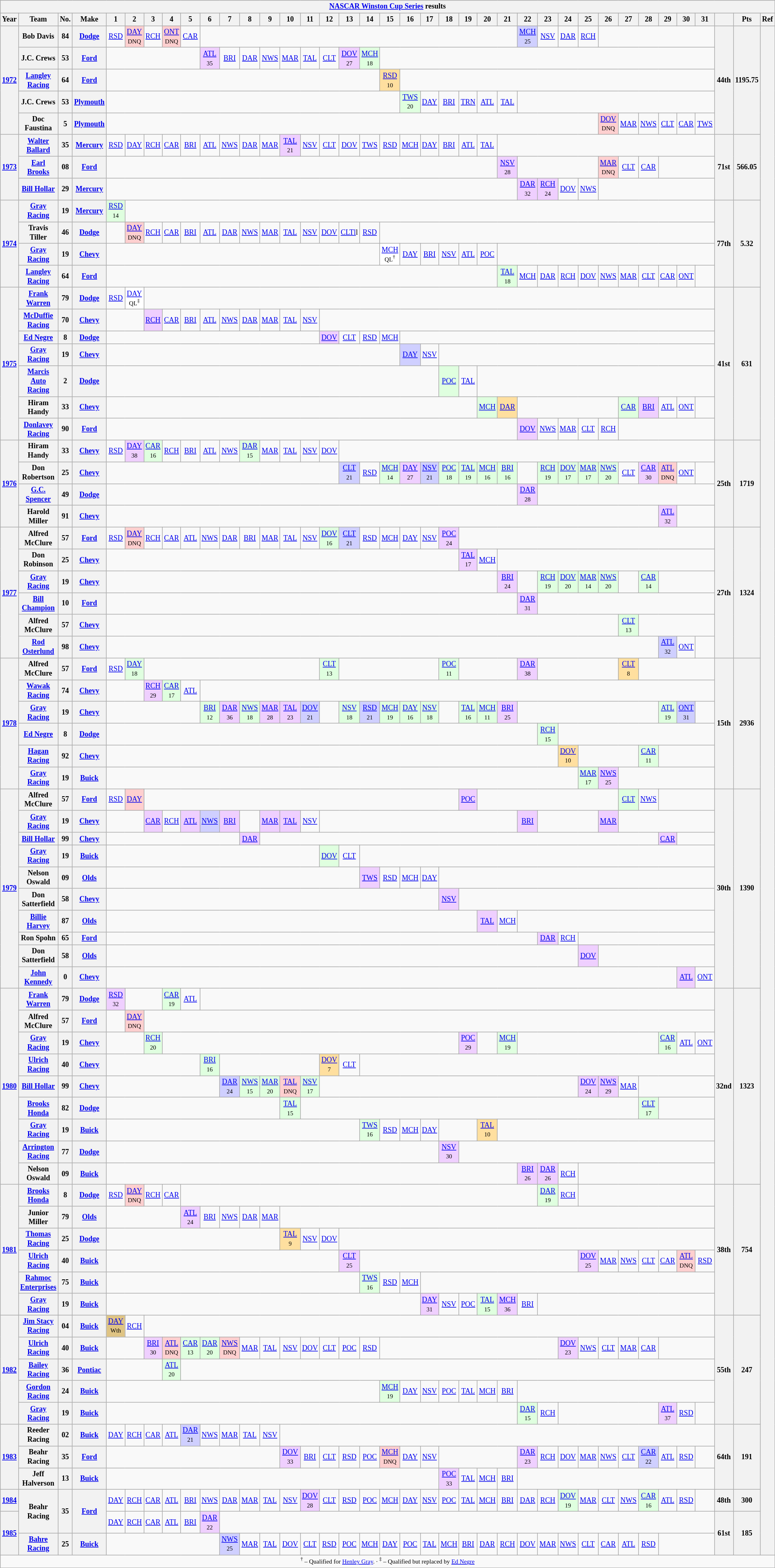<table class="wikitable" style="text-align:center; font-size:75%">
<tr>
<th colspan=45><a href='#'>NASCAR Winston Cup Series</a> results</th>
</tr>
<tr>
<th>Year</th>
<th>Team</th>
<th>No.</th>
<th>Make</th>
<th>1</th>
<th>2</th>
<th>3</th>
<th>4</th>
<th>5</th>
<th>6</th>
<th>7</th>
<th>8</th>
<th>9</th>
<th>10</th>
<th>11</th>
<th>12</th>
<th>13</th>
<th>14</th>
<th>15</th>
<th>16</th>
<th>17</th>
<th>18</th>
<th>19</th>
<th>20</th>
<th>21</th>
<th>22</th>
<th>23</th>
<th>24</th>
<th>25</th>
<th>26</th>
<th>27</th>
<th>28</th>
<th>29</th>
<th>30</th>
<th>31</th>
<th></th>
<th>Pts</th>
<th>Ref</th>
</tr>
<tr>
<th rowspan=5><a href='#'>1972</a></th>
<th>Bob Davis</th>
<th>84</th>
<th><a href='#'>Dodge</a></th>
<td><a href='#'>RSD</a></td>
<td style="background:#FFCFCF;"><a href='#'>DAY</a><br><small>DNQ</small></td>
<td><a href='#'>RCH</a></td>
<td style="background:#FFCFCF;"><a href='#'>ONT</a><br><small>DNQ</small></td>
<td><a href='#'>CAR</a></td>
<td colspan=16></td>
<td style="background:#CFCFFF;"><a href='#'>MCH</a><br><small>25</small></td>
<td><a href='#'>NSV</a></td>
<td><a href='#'>DAR</a></td>
<td><a href='#'>RCH</a></td>
<td colspan=6></td>
<th rowspan=5>44th</th>
<th rowspan=5>1195.75</th>
<th rowspan=71></th>
</tr>
<tr>
<th>J.C. Crews</th>
<th>53</th>
<th><a href='#'>Ford</a></th>
<td colspan=5></td>
<td style="background:#EFCFFF;"><a href='#'>ATL</a><br><small>35</small></td>
<td><a href='#'>BRI</a></td>
<td><a href='#'>DAR</a></td>
<td><a href='#'>NWS</a></td>
<td><a href='#'>MAR</a></td>
<td><a href='#'>TAL</a></td>
<td><a href='#'>CLT</a></td>
<td style="background:#EFCFFF;"><a href='#'>DOV</a><br><small>27</small></td>
<td style="background:#DFFFDF;"><a href='#'>MCH</a><br><small>18</small></td>
<td colspan=17></td>
</tr>
<tr>
<th><a href='#'>Langley Racing</a></th>
<th>64</th>
<th><a href='#'>Ford</a></th>
<td colspan=14></td>
<td style="background:#FFDF9F;"><a href='#'>RSD</a><br><small>10</small></td>
<td colspan=16></td>
</tr>
<tr>
<th>J.C. Crews</th>
<th>53</th>
<th><a href='#'>Plymouth</a></th>
<td colspan=15></td>
<td style="background:#DFFFDF;"><a href='#'>TWS</a><br><small>20</small></td>
<td><a href='#'>DAY</a></td>
<td><a href='#'>BRI</a></td>
<td><a href='#'>TRN</a></td>
<td><a href='#'>ATL</a></td>
<td><a href='#'>TAL</a></td>
<td colspan=10></td>
</tr>
<tr>
<th>Doc Faustina</th>
<th>5</th>
<th><a href='#'>Plymouth</a></th>
<td colspan=25></td>
<td style="background:#FFCFCF;"><a href='#'>DOV</a><br><small>DNQ</small></td>
<td><a href='#'>MAR</a></td>
<td><a href='#'>NWS</a></td>
<td><a href='#'>CLT</a></td>
<td><a href='#'>CAR</a></td>
<td><a href='#'>TWS</a></td>
</tr>
<tr>
<th rowspan=3><a href='#'>1973</a></th>
<th><a href='#'>Walter Ballard</a></th>
<th>35</th>
<th><a href='#'>Mercury</a></th>
<td><a href='#'>RSD</a></td>
<td><a href='#'>DAY</a></td>
<td><a href='#'>RCH</a></td>
<td><a href='#'>CAR</a></td>
<td><a href='#'>BRI</a></td>
<td><a href='#'>ATL</a></td>
<td><a href='#'>NWS</a></td>
<td><a href='#'>DAR</a></td>
<td><a href='#'>MAR</a></td>
<td style="background:#EFCFFF;"><a href='#'>TAL</a><br><small>21</small></td>
<td><a href='#'>NSV</a></td>
<td><a href='#'>CLT</a></td>
<td><a href='#'>DOV</a></td>
<td><a href='#'>TWS</a></td>
<td><a href='#'>RSD</a></td>
<td><a href='#'>MCH</a></td>
<td><a href='#'>DAY</a></td>
<td><a href='#'>BRI</a></td>
<td><a href='#'>ATL</a></td>
<td><a href='#'>TAL</a></td>
<td colspan=11></td>
<th rowspan=3>71st</th>
<th rowspan=3>566.05</th>
</tr>
<tr>
<th><a href='#'>Earl Brooks</a></th>
<th>08</th>
<th><a href='#'>Ford</a></th>
<td colspan=20></td>
<td style="background:#EFCFFF;"><a href='#'>NSV</a><br><small>28</small></td>
<td colspan=4></td>
<td style="background:#FFCFCF;"><a href='#'>MAR</a><br><small>DNQ</small></td>
<td><a href='#'>CLT</a></td>
<td><a href='#'>CAR</a></td>
<td colspan=3></td>
</tr>
<tr>
<th><a href='#'>Bill Hollar</a></th>
<th>29</th>
<th><a href='#'>Mercury</a></th>
<td colspan=21></td>
<td style="background:#EFCFFF;"><a href='#'>DAR</a><br><small>32</small></td>
<td style="background:#EFCFFF;"><a href='#'>RCH</a><br><small>24</small></td>
<td><a href='#'>DOV</a></td>
<td><a href='#'>NWS</a></td>
<td colspan=6></td>
</tr>
<tr>
<th rowspan=4><a href='#'>1974</a></th>
<th><a href='#'>Gray Racing</a></th>
<th>19</th>
<th><a href='#'>Mercury</a></th>
<td style="background:#DFFFDF;"><a href='#'>RSD</a><br><small>14</small></td>
<td colspan=30></td>
<th rowspan=4>77th</th>
<th rowspan=4>5.32</th>
</tr>
<tr>
<th>Travis Tiller</th>
<th>46</th>
<th><a href='#'>Dodge</a></th>
<td></td>
<td style="background:#FFCFCF;"><a href='#'>DAY</a><br><small>DNQ</small></td>
<td><a href='#'>RCH</a></td>
<td><a href='#'>CAR</a></td>
<td><a href='#'>BRI</a></td>
<td><a href='#'>ATL</a></td>
<td><a href='#'>DAR</a></td>
<td><a href='#'>NWS</a></td>
<td><a href='#'>MAR</a></td>
<td><a href='#'>TAL</a></td>
<td><a href='#'>NSV</a></td>
<td><a href='#'>DOV</a></td>
<td><a href='#'>CLTl</a>l</td>
<td><a href='#'>RSD</a></td>
<td colspan=17></td>
</tr>
<tr>
<th><a href='#'>Gray Racing</a></th>
<th>19</th>
<th><a href='#'>Chevy</a></th>
<td colspan=14></td>
<td style="background:#FFFFFF;"><a href='#'>MCH</a><br><small>QL<sup>†</sup></small></td>
<td><a href='#'>DAY</a></td>
<td><a href='#'>BRI</a></td>
<td><a href='#'>NSV</a></td>
<td><a href='#'>ATL</a></td>
<td><a href='#'>POC</a></td>
<td colspan=11></td>
</tr>
<tr>
<th><a href='#'>Langley Racing</a></th>
<th>64</th>
<th><a href='#'>Ford</a></th>
<td colspan=20></td>
<td style="background:#DFFFDF;"><a href='#'>TAL</a><br><small>18</small></td>
<td><a href='#'>MCH</a></td>
<td><a href='#'>DAR</a></td>
<td><a href='#'>RCH</a></td>
<td><a href='#'>DOV</a></td>
<td><a href='#'>NWS</a></td>
<td><a href='#'>MAR</a></td>
<td><a href='#'>CLT</a></td>
<td><a href='#'>CAR</a></td>
<td><a href='#'>ONT</a></td>
<td></td>
</tr>
<tr>
<th rowspan=7><a href='#'>1975</a></th>
<th><a href='#'>Frank Warren</a></th>
<th>79</th>
<th><a href='#'>Dodge</a></th>
<td><a href='#'>RSD</a></td>
<td style="background:#FFFFFF;"><a href='#'>DAY</a><br><small>QL<sup>‡</sup></small></td>
<td colspan=29></td>
<th rowspan=7>41st</th>
<th rowspan=7>631</th>
</tr>
<tr>
<th><a href='#'>McDuffie Racing</a></th>
<th>70</th>
<th><a href='#'>Chevy</a></th>
<td colspan=2></td>
<td style="background:#EFCFFF;"><a href='#'>RCH</a><br></td>
<td><a href='#'>CAR</a></td>
<td><a href='#'>BRI</a></td>
<td><a href='#'>ATL</a></td>
<td><a href='#'>NWS</a></td>
<td><a href='#'>DAR</a></td>
<td><a href='#'>MAR</a></td>
<td><a href='#'>TAL</a></td>
<td><a href='#'>NSV</a></td>
<td colspan=20></td>
</tr>
<tr>
<th><a href='#'>Ed Negre</a></th>
<th>8</th>
<th><a href='#'>Dodge</a></th>
<td colspan=11></td>
<td style="background:#EFCFFF;"><a href='#'>DOV</a><br></td>
<td><a href='#'>CLT</a></td>
<td><a href='#'>RSD</a></td>
<td><a href='#'>MCH</a></td>
<td colspan=16></td>
</tr>
<tr>
<th><a href='#'>Gray Racing</a></th>
<th>19</th>
<th><a href='#'>Chevy</a></th>
<td colspan=15></td>
<td style="background:#CFCFFF;"><a href='#'>DAY</a><br></td>
<td><a href='#'>NSV</a></td>
<td colspan=14></td>
</tr>
<tr>
<th><a href='#'>Marcis Auto Racing</a></th>
<th>2</th>
<th><a href='#'>Dodge</a></th>
<td colspan=17></td>
<td style="background:#DFFFDF;"><a href='#'>POC</a><br></td>
<td><a href='#'>TAL</a></td>
<td colspan=12></td>
</tr>
<tr>
<th>Hiram Handy</th>
<th>33</th>
<th><a href='#'>Chevy</a></th>
<td colspan=19></td>
<td style="background:#DFFFDF;"><a href='#'>MCH</a><br></td>
<td style="background:#FFDF9F;"><a href='#'>DAR</a> <br></td>
<td colspan=5></td>
<td style="background:#DFFFDF;"><a href='#'>CAR</a><br></td>
<td style="background:#EFCFFF;"><a href='#'>BRI</a> <br></td>
<td><a href='#'>ATL</a></td>
<td><a href='#'>ONT</a></td>
<td></td>
</tr>
<tr>
<th><a href='#'>Donlavey Racing</a></th>
<th>90</th>
<th><a href='#'>Ford</a></th>
<td colspan=21></td>
<td style="background:#EFCFFF;"><a href='#'>DOV</a><br></td>
<td><a href='#'>NWS</a></td>
<td><a href='#'>MAR</a></td>
<td><a href='#'>CLT</a></td>
<td><a href='#'>RCH</a></td>
<td colspan=14></td>
</tr>
<tr>
<th rowspan=4><a href='#'>1976</a></th>
<th>Hiram Handy</th>
<th>33</th>
<th><a href='#'>Chevy</a></th>
<td><a href='#'>RSD</a></td>
<td style="background:#EFCFFF;"><a href='#'>DAY</a><br><small>38</small></td>
<td style="background:#DFFFDF;"><a href='#'>CAR</a><br><small>16</small></td>
<td><a href='#'>RCH</a></td>
<td><a href='#'>BRI</a></td>
<td><a href='#'>ATL</a></td>
<td><a href='#'>NWS</a></td>
<td style="background:#DFFFDF;"><a href='#'>DAR</a><br><small>15</small></td>
<td><a href='#'>MAR</a></td>
<td><a href='#'>TAL</a></td>
<td><a href='#'>NSV</a></td>
<td><a href='#'>DOV</a></td>
<td colspan=19></td>
<th rowspan=4>25th</th>
<th rowspan=4>1719</th>
</tr>
<tr>
<th>Don Robertson</th>
<th>25</th>
<th><a href='#'>Chevy</a></th>
<td colspan=12></td>
<td style="background:#CFCFFF;"><a href='#'>CLT</a><br><small>21</small></td>
<td><a href='#'>RSD</a></td>
<td style="background:#DFFFDF;"><a href='#'>MCH</a><br><small>14</small></td>
<td style="background:#EFCFFF;"><a href='#'>DAY</a><br><small>27</small></td>
<td style="background:#CFCFFF;"><a href='#'>NSV</a><br><small>21</small></td>
<td style="background:#DFFFDF;"><a href='#'>POC</a><br><small>18</small></td>
<td style="background:#DFFFDF;"><a href='#'>TAL</a><br><small>19</small></td>
<td style="background:#DFFFDF;"><a href='#'>MCH</a><br><small>16</small></td>
<td style="background:#DFFFDF;"><a href='#'>BRI</a> <br><small>16</small></td>
<td></td>
<td style="background:#DFFFDF;"><a href='#'>RCH</a> <br><small>19</small></td>
<td style="background:#DFFFDF;"><a href='#'>DOV</a><br><small>17</small></td>
<td style="background:#DFFFDF;"><a href='#'>MAR</a><br><small>17</small></td>
<td style="background:#DFFFDF;"><a href='#'>NWS</a> <br><small>20</small></td>
<td><a href='#'>CLT</a></td>
<td style="background:#EFCFFF;"><a href='#'>CAR</a><br><small>30</small></td>
<td style="background:#FFCFCF;"><a href='#'>ATL</a><br><small>DNQ</small></td>
<td><a href='#'>ONT</a></td>
<td></td>
</tr>
<tr>
<th><a href='#'>G.C. Spencer</a></th>
<th>49</th>
<th><a href='#'>Dodge</a></th>
<td colspan=21></td>
<td style="background:#EFCFFF;"><a href='#'>DAR</a><br><small>28</small></td>
<td colspan=9></td>
</tr>
<tr>
<th>Harold Miller</th>
<th>91</th>
<th><a href='#'>Chevy</a></th>
<td colspan=28></td>
<td style="background:#EFCFFF;"><a href='#'>ATL</a><br><small>32</small></td>
<td colspan=2></td>
</tr>
<tr>
<th rowspan=6><a href='#'>1977</a></th>
<th>Alfred McClure</th>
<th>57</th>
<th><a href='#'>Ford</a></th>
<td><a href='#'>RSD</a></td>
<td style="background:#FFCFCF;"><a href='#'>DAY</a><br><small>DNQ</small></td>
<td><a href='#'>RCH</a></td>
<td><a href='#'>CAR</a></td>
<td><a href='#'>ATL</a></td>
<td><a href='#'>NWS</a></td>
<td><a href='#'>DAR</a></td>
<td><a href='#'>BRI</a></td>
<td><a href='#'>MAR</a></td>
<td><a href='#'>TAL</a></td>
<td><a href='#'>NSV</a></td>
<td style="background:#DFFFDF;"><a href='#'>DOV</a><br><small>16</small></td>
<td style="background:#CFCFFF;"><a href='#'>CLT</a><br><small>21</small></td>
<td><a href='#'>RSD</a></td>
<td><a href='#'>MCH</a></td>
<td><a href='#'>DAY</a></td>
<td><a href='#'>NSV</a></td>
<td style="background:#EFCFFF;"><a href='#'>POC</a><br><small>24</small></td>
<td colspan=13></td>
<th rowspan=6>27th</th>
<th rowspan=6>1324</th>
</tr>
<tr>
<th>Don Robinson</th>
<th>25</th>
<th><a href='#'>Chevy</a></th>
<td colspan=18></td>
<td style="background:#EFCFFF;"><a href='#'>TAL</a><br><small>17</small></td>
<td><a href='#'>MCH</a></td>
<td colspan=11></td>
</tr>
<tr>
<th><a href='#'>Gray Racing</a></th>
<th>19</th>
<th><a href='#'>Chevy</a></th>
<td colspan=20></td>
<td style="background:#EFCFFF;"><a href='#'>BRI</a><br><small>24</small></td>
<td></td>
<td style="background:#DFFFDF;"><a href='#'>RCH</a><br><small>19</small></td>
<td style="background:#DFFFDF;"><a href='#'>DOV</a><br><small>20</small></td>
<td style="background:#DFFFDF;"><a href='#'>MAR</a><br><small>14</small></td>
<td style="background:#DFFFDF;"><a href='#'>NWS</a><br><small>20</small></td>
<td></td>
<td style="background:#DFFFDF;"><a href='#'>CAR</a><br><small>14</small></td>
<td colspan=3></td>
</tr>
<tr>
<th><a href='#'>Bill Champion</a></th>
<th>10</th>
<th><a href='#'>Ford</a></th>
<td colspan=21></td>
<td style="background:#EFCFFF;"><a href='#'>DAR</a><br><small>31</small></td>
<td colspan=12></td>
</tr>
<tr>
<th>Alfred McClure</th>
<th>57</th>
<th><a href='#'>Chevy</a></th>
<td colspan=26></td>
<td style="background:#DFFFDF;"><a href='#'>CLT</a><br><small>13</small></td>
<td colspan=4></td>
</tr>
<tr>
<th><a href='#'>Rod Osterlund</a></th>
<th>98</th>
<th><a href='#'>Chevy</a></th>
<td colspan=28></td>
<td style="background:#CFCFFF;"><a href='#'>ATL</a><br><small>32</small></td>
<td><a href='#'>ONT</a></td>
<td></td>
</tr>
<tr>
<th rowspan=6><a href='#'>1978</a></th>
<th>Alfred McClure</th>
<th>57</th>
<th><a href='#'>Ford</a></th>
<td><a href='#'>RSD</a></td>
<td style="background:#DFFFDF;"><a href='#'>DAY</a><br><small>18</small></td>
<td colspan=9></td>
<td style="background:#DFFFDF;"><a href='#'>CLT</a><br><small>13</small></td>
<td colspan=5></td>
<td style="background:#DFFFDF;"><a href='#'>POC</a><br><small>11</small></td>
<td colspan=3></td>
<td style="background:#EFCFFF;"><a href='#'>DAR</a><br><small>38</small></td>
<td colspan=4></td>
<td style="background:#FFDF9F;"><a href='#'>CLT</a><br><small>8</small></td>
<td colspan=4></td>
<th rowspan=6>15th</th>
<th rowspan=6>2936</th>
</tr>
<tr>
<th><a href='#'>Wawak Racing</a></th>
<th>74</th>
<th><a href='#'>Chevy</a></th>
<td colspan=2></td>
<td style="background:#EFCFFF;"><a href='#'>RCH</a><br><small>29</small></td>
<td style="background:#DFFFDF;"><a href='#'>CAR</a><br><small>17</small></td>
<td><a href='#'>ATL</a></td>
<td colspan=26></td>
</tr>
<tr>
<th><a href='#'>Gray Racing</a></th>
<th>19</th>
<th><a href='#'>Chevy</a></th>
<td colspan=5></td>
<td style="background:#DFFFDF;"><a href='#'>BRI</a><br><small>12</small></td>
<td style="background:#EFCFFF;"><a href='#'>DAR</a><br><small>36</small></td>
<td style="background:#DFFFDF;"><a href='#'>NWS</a><br><small>18</small></td>
<td style="background:#EFCFFF;"><a href='#'>MAR</a><br><small>28</small></td>
<td style="background:#EFCFFF;"><a href='#'>TAL</a><br><small>23</small></td>
<td style="background:#CFCFFF;"><a href='#'>DOV</a><br><small>21</small></td>
<td></td>
<td style="background:#DFFFDF;"><a href='#'>NSV</a><br><small>18</small></td>
<td style="background:#CFCFFF;"><a href='#'>RSD</a><br><small>21</small></td>
<td style="background:#DFFFDF;"><a href='#'>MCH</a><br><small>19</small></td>
<td style="background:#DFFFDF;"><a href='#'>DAY</a><br><small>16</small></td>
<td style="background:#DFFFDF;"><a href='#'>NSV</a><br><small>18</small></td>
<td></td>
<td style="background:#DFFFDF;"><a href='#'>TAL</a><br><small>16</small></td>
<td style="background:#DFFFDF;"><a href='#'>MCH</a><br><small>11</small></td>
<td style="background:#EFCFFF;"><a href='#'>BRI</a><br><small>25</small></td>
<td colspan=7></td>
<td style="background:#DFFFDF;"><a href='#'>ATL</a><br><small>19</small></td>
<td style="background:#CFCFFF;"><a href='#'>ONT</a><br><small>31</small></td>
<td colspan=1></td>
</tr>
<tr>
<th><a href='#'>Ed Negre</a></th>
<th>8</th>
<th><a href='#'>Dodge</a></th>
<td colspan=22></td>
<td style="background:#DFFFDF;"><a href='#'>RCH</a><br><small>15</small></td>
<td colspan=8></td>
</tr>
<tr>
<th><a href='#'>Hagan Racing</a></th>
<th>92</th>
<th><a href='#'>Chevy</a></th>
<td colspan=23></td>
<td style="background:#FFDF9F;"><a href='#'>DOV</a><br><small>10</small></td>
<td colspan=3></td>
<td style="background:#DFFFDF;"><a href='#'>CAR</a><br><small>11</small></td>
<td colspan=3></td>
</tr>
<tr>
<th><a href='#'>Gray Racing</a></th>
<th>19</th>
<th><a href='#'>Buick</a></th>
<td colspan=24></td>
<td style="background:#DFFFDF;"><a href='#'>MAR</a><br><small>17</small></td>
<td style="background:#EFCFFF;"><a href='#'>NWS</a><br><small>25</small></td>
<td colspan=5></td>
</tr>
<tr>
<th rowspan=10><a href='#'>1979</a></th>
<th>Alfred McClure</th>
<th>57</th>
<th><a href='#'>Ford</a></th>
<td><a href='#'>RSD</a></td>
<td style="background:#FFCFCF;"><a href='#'>DAY</a><br></td>
<td colspan=16></td>
<td style="background:#EFCFFF;"><a href='#'>POC</a><br></td>
<td colspan=7></td>
<td style="background:#DFFFDF;"><a href='#'>CLT</a><br></td>
<td><a href='#'>NWS</a></td>
<td colspan=3></td>
<th rowspan=10>30th</th>
<th rowspan=10>1390</th>
</tr>
<tr>
<th><a href='#'>Gray Racing</a></th>
<th>19</th>
<th><a href='#'>Chevy</a></th>
<td colspan=2></td>
<td style="background:#EFCFFF;"><a href='#'>CAR</a><br></td>
<td><a href='#'>RCH</a></td>
<td style="background:#EFCFFF;"><a href='#'>ATL</a><br></td>
<td style="background:#CFCFFF;"><a href='#'>NWS</a><br></td>
<td style="background:#EFCFFF;"><a href='#'>BRI</a><br></td>
<td></td>
<td style="background:#EFCFFF;"><a href='#'>MAR</a><br></td>
<td style="background:#EFCFFF;"><a href='#'>TAL</a><br></td>
<td><a href='#'>NSV</a></td>
<td colspan=10></td>
<td style="background:#EFCFFF;"><a href='#'>BRI</a><br></td>
<td colspan=3></td>
<td style="background:#EFCFFF;"><a href='#'>MAR</a><br></td>
<td colspan=5></td>
</tr>
<tr>
<th><a href='#'>Bill Hollar</a></th>
<th>99</th>
<th><a href='#'>Chevy</a></th>
<td colspan=7></td>
<td style="background:#EFCFFF;"><a href='#'>DAR</a><br></td>
<td colspan=20></td>
<td style="background:#EFCFFF;"><a href='#'>CAR</a><br></td>
<td colspan=2></td>
</tr>
<tr>
<th><a href='#'>Gray Racing</a></th>
<th>19</th>
<th><a href='#'>Buick</a></th>
<td colspan=11></td>
<td style="background:#DFFFDF;"><a href='#'>DOV</a><br></td>
<td><a href='#'>CLT</a></td>
<td colspan=18></td>
</tr>
<tr>
<th>Nelson Oswald</th>
<th>09</th>
<th><a href='#'>Olds</a></th>
<td colspan=13></td>
<td style="background:#EFCFFF;"><a href='#'>TWS</a><br></td>
<td><a href='#'>RSD</a></td>
<td><a href='#'>MCH</a></td>
<td><a href='#'>DAY</a></td>
<td colspan=15></td>
</tr>
<tr>
<th>Don Satterfield</th>
<th>58</th>
<th><a href='#'>Chevy</a></th>
<td colspan=17></td>
<td style="background:#EFCFFF;"><a href='#'>NSV</a><br></td>
<td colspan=14></td>
</tr>
<tr>
<th><a href='#'>Billie Harvey</a></th>
<th>87</th>
<th><a href='#'>Olds</a></th>
<td colspan=19></td>
<td style="background:#EFCFFF;"><a href='#'>TAL</a><br></td>
<td><a href='#'>MCH</a></td>
<td colspan=11></td>
</tr>
<tr>
<th>Ron Spohn</th>
<th>65</th>
<th><a href='#'>Ford</a></th>
<td colspan=22></td>
<td style="background:#EFCFFF;"><a href='#'>DAR</a><br></td>
<td><a href='#'>RCH</a></td>
<td colspan=7></td>
</tr>
<tr>
<th>Don Satterfield</th>
<th>58</th>
<th><a href='#'>Olds</a></th>
<td colspan=24></td>
<td style="background:#EFCFFF;"><a href='#'>DOV</a><br></td>
<td colspan=6></td>
</tr>
<tr>
<th><a href='#'>John Kennedy</a></th>
<th>0</th>
<th><a href='#'>Chevy</a></th>
<td colspan=29></td>
<td style="background:#EFCFFF;"><a href='#'>ATL</a><br></td>
<td><a href='#'>ONT</a></td>
</tr>
<tr>
<th rowspan=9><a href='#'>1980</a></th>
<th><a href='#'>Frank Warren</a></th>
<th>79</th>
<th><a href='#'>Dodge</a></th>
<td style="background:#EFCFFF;"><a href='#'>RSD</a><br><small>32</small></td>
<td colspan=2></td>
<td style="background:#DFFFDF;"><a href='#'>CAR</a><br><small>19</small></td>
<td><a href='#'>ATL</a></td>
<td colspan=26></td>
<th rowspan=9>32nd</th>
<th rowspan=9>1323</th>
</tr>
<tr>
<th>Alfred McClure</th>
<th>57</th>
<th><a href='#'>Ford</a></th>
<td></td>
<td style="background:#FFCFCF;"><a href='#'>DAY</a><br><small>DNQ</small></td>
<td colspan=29></td>
</tr>
<tr>
<th><a href='#'>Gray Racing</a></th>
<th>19</th>
<th><a href='#'>Chevy</a></th>
<td colspan=2></td>
<td style="background:#DFFFDF;"><a href='#'>RCH</a><br><small>20</small></td>
<td colspan=15></td>
<td style="background:#EFCFFF;"><a href='#'>POC</a><br><small>29</small></td>
<td></td>
<td style="background:#DFFFDF;"><a href='#'>MCH</a><br><small>19</small></td>
<td colspan=7></td>
<td style="background:#DFFFDF;"><a href='#'>CAR</a><br><small>16</small></td>
<td><a href='#'>ATL</a></td>
<td><a href='#'>ONT</a></td>
</tr>
<tr>
<th><a href='#'>Ulrich Racing</a></th>
<th>40</th>
<th><a href='#'>Chevy</a></th>
<td colspan=5></td>
<td style="background:#DFFFDF;"><a href='#'>BRI</a><br><small>16</small></td>
<td colspan=5></td>
<td style="background:#FFDF9F;"><a href='#'>DOV</a><br><small>7</small></td>
<td><a href='#'>CLT</a></td>
<td colspan=18></td>
</tr>
<tr>
<th><a href='#'>Bill Hollar</a></th>
<th>99</th>
<th><a href='#'>Chevy</a></th>
<td colspan=6></td>
<td style="background:#CFCFFF;"><a href='#'>DAR</a><br><small>24</small></td>
<td style="background:#DFFFDF;"><a href='#'>NWS</a><br><small>15</small></td>
<td style="background:#DFFFDF;"><a href='#'>MAR</a><br><small>20</small></td>
<td style="background:#FFCFCF;"><a href='#'>TAL</a><br><small>DNQ</small></td>
<td style="background:#DFFFDF;"><a href='#'>NSV</a><br><small>17</small></td>
<td colspan=13></td>
<td style="background:#EFCFFF;"><a href='#'>DOV</a><br><small>24</small></td>
<td style="background:#EFCFFF;"><a href='#'>NWS</a><br><small>29</small></td>
<td><a href='#'>MAR</a></td>
<td colspan=9></td>
</tr>
<tr>
<th><a href='#'>Brooks Honda</a></th>
<th>82</th>
<th><a href='#'>Dodge</a></th>
<td colspan=9></td>
<td style="background:#DFFFDF;"><a href='#'>TAL</a><br><small>15</small></td>
<td colspan=17></td>
<td style="background:#DFFFDF;"><a href='#'>CLT</a><br><small>17</small></td>
<td colspan=3></td>
</tr>
<tr>
<th><a href='#'>Gray Racing</a></th>
<th>19</th>
<th><a href='#'>Buick</a></th>
<td colspan=13></td>
<td style="background:#DFFFDF;"><a href='#'>TWS</a><br><small>16</small></td>
<td><a href='#'>RSD</a></td>
<td><a href='#'>MCH</a></td>
<td><a href='#'>DAY</a></td>
<td colspan=2></td>
<td style="background:#FFDF9F;"><a href='#'>TAL</a><br><small>10</small></td>
<td colspan=11></td>
</tr>
<tr>
<th><a href='#'>Arrington Racing</a></th>
<th>77</th>
<th><a href='#'>Dodge</a></th>
<td colspan=17></td>
<td style="background:#EFCFFF;"><a href='#'>NSV</a><br><small>30</small></td>
<td colspan=13></td>
</tr>
<tr>
<th>Nelson Oswald</th>
<th>09</th>
<th><a href='#'>Buick</a></th>
<td colspan=21></td>
<td style="background:#EFCFFF;"><a href='#'>BRI</a><br><small>26</small></td>
<td style="background:#EFCFFF;"><a href='#'>DAR</a><br><small>26</small></td>
<td><a href='#'>RCH</a></td>
<td colspan=7></td>
</tr>
<tr>
<th rowspan=6><a href='#'>1981</a></th>
<th><a href='#'> Brooks Honda</a></th>
<th>8</th>
<th><a href='#'>Dodge</a></th>
<td><a href='#'>RSD</a></td>
<td style="background:#FFCFCF;"><a href='#'>DAY</a><br><small>DNQ</small></td>
<td><a href='#'>RCH</a></td>
<td><a href='#'>CAR</a></td>
<td colspan=18></td>
<td style="background:#DFFFDF;"><a href='#'>DAR</a><br><small>19</small></td>
<td><a href='#'>RCH</a></td>
<td colspan=7></td>
<th rowspan=6>38th</th>
<th rowspan=6>754</th>
</tr>
<tr>
<th>Junior Miller</th>
<th>79</th>
<th><a href='#'>Olds</a></th>
<td colspan=4></td>
<td style="background:#EFCFFF;"><a href='#'>ATL</a><br><small>24</small></td>
<td><a href='#'>BRI</a></td>
<td><a href='#'>NWS</a></td>
<td><a href='#'>DAR</a></td>
<td><a href='#'>MAR</a></td>
<td colspan=26></td>
</tr>
<tr>
<th><a href='#'>Thomas Racing</a></th>
<th>25</th>
<th><a href='#'>Dodge</a></th>
<td colspan=9></td>
<td style="background:#FFDF9F;"><a href='#'>TAL</a><br><small>9</small></td>
<td><a href='#'>NSV</a></td>
<td><a href='#'>DOV</a></td>
<td colspan=21></td>
</tr>
<tr>
<th><a href='#'>Ulrich Racing</a></th>
<th>40</th>
<th><a href='#'>Buick</a></th>
<td colspan=12></td>
<td style="background:#EFCFFF;"><a href='#'>CLT</a><br><small>25</small></td>
<td colspan=11></td>
<td style="background:#EFCFFF;"><a href='#'>DOV</a><br><small>25</small></td>
<td><a href='#'>MAR</a></td>
<td><a href='#'>NWS</a></td>
<td><a href='#'>CLT</a></td>
<td><a href='#'>CAR</a></td>
<td style="background:#FFCFCF;"><a href='#'>ATL</a><br><small>DNQ</small></td>
<td><a href='#'>RSD</a></td>
</tr>
<tr>
<th><a href='#'>Rahmoc Enterprises</a></th>
<th>75</th>
<th><a href='#'>Buick</a></th>
<td colspan=13></td>
<td style="background:#DFFFDF;"><a href='#'>TWS</a><br><small>16</small></td>
<td><a href='#'>RSD</a></td>
<td><a href='#'>MCH</a></td>
<td colspan=17></td>
</tr>
<tr>
<th><a href='#'>Gray Racing</a></th>
<th>19</th>
<th><a href='#'>Buick</a></th>
<td colspan=16></td>
<td style="background:#EFCFFF;"><a href='#'>DAY</a><br><small>31</small></td>
<td><a href='#'>NSV</a></td>
<td><a href='#'>POC</a></td>
<td style="background:#DFFFDF;"><a href='#'>TAL</a><br><small>15</small></td>
<td style="background:#EFCFFF;"><a href='#'>MCH</a><br><small>36</small></td>
<td><a href='#'>BRI</a></td>
<td colspan=10></td>
</tr>
<tr>
<th rowspan=5><a href='#'>1982</a></th>
<th><a href='#'>Jim Stacy Racing</a></th>
<th>04</th>
<th><a href='#'>Buick</a></th>
<td style="background:#DFC484;"><a href='#'>DAY</a><br><small>Wth</small></td>
<td><a href='#'>RCH</a></td>
<td colspan=29></td>
<th rowspan=5>55th</th>
<th rowspan=5>247</th>
</tr>
<tr>
<th><a href='#'>Ulrich Racing</a></th>
<th>40</th>
<th><a href='#'>Buick</a></th>
<td colspan=2></td>
<td style="background:#EFCFFF;"><a href='#'>BRI</a><br><small>30</small></td>
<td style="background:#FFCFCF;"><a href='#'>ATL</a><br><small>DNQ</small></td>
<td style="background:#DFFFDF;"><a href='#'>CAR</a><br><small>13</small></td>
<td style="background:#DFFFDF;"><a href='#'>DAR</a><br><small>20</small></td>
<td style="background:#FFCFCF;"><a href='#'>NWS</a><br><small>DNQ</small></td>
<td><a href='#'>MAR</a></td>
<td><a href='#'>TAL</a></td>
<td><a href='#'>NSV</a></td>
<td><a href='#'>DOV</a></td>
<td><a href='#'>CLT</a></td>
<td><a href='#'>POC</a></td>
<td><a href='#'>RSD</a></td>
<td colspan=9></td>
<td style="background:#EFCFFF;"><a href='#'>DOV</a><br><small>23</small></td>
<td><a href='#'>NWS</a></td>
<td><a href='#'>CLT</a></td>
<td><a href='#'>MAR</a></td>
<td><a href='#'>CAR</a></td>
<td colspan=4></td>
</tr>
<tr>
<th><a href='#'>Bailey Racing</a></th>
<th>36</th>
<th><a href='#'>Pontiac</a></th>
<td colspan=3></td>
<td style="background:#DFFFDF;"><a href='#'>ATL</a><br><small>20</small></td>
<td colspan=27></td>
</tr>
<tr>
<th><a href='#'>Gordon Racing</a></th>
<th>24</th>
<th><a href='#'>Buick</a></th>
<td colspan=14></td>
<td style="background:#DFFFDF;"><a href='#'>MCH</a><br><small>19</small></td>
<td><a href='#'>DAY</a></td>
<td><a href='#'>NSV</a></td>
<td><a href='#'>POC</a></td>
<td><a href='#'>TAL</a></td>
<td><a href='#'>MCH</a></td>
<td><a href='#'>BRI</a></td>
<td colspan=10></td>
</tr>
<tr>
<th><a href='#'>Gray Racing</a></th>
<th>19</th>
<th><a href='#'>Buick</a></th>
<td colspan=21></td>
<td style="background:#DFFFDF;"><a href='#'>DAR</a><br><small>15</small></td>
<td><a href='#'>RCH</a></td>
<td colspan=5></td>
<td style="background:#EFCFFF;"><a href='#'>ATL</a><br><small>37</small></td>
<td><a href='#'>RSD</a></td>
<td></td>
</tr>
<tr>
<th rowspan=3><a href='#'>1983</a></th>
<th>Reeder Racing</th>
<th>02</th>
<th><a href='#'>Buick</a></th>
<td><a href='#'>DAY</a></td>
<td><a href='#'>RCH</a></td>
<td><a href='#'>CAR</a></td>
<td><a href='#'>ATL</a></td>
<td style="background:#CFCFFF;"><a href='#'>DAR</a><br><small>21</small></td>
<td><a href='#'>NWS</a></td>
<td><a href='#'>MAR</a></td>
<td><a href='#'>TAL</a></td>
<td><a href='#'>NSV</a></td>
<td colspan=22></td>
<th rowspan=3>64th</th>
<th rowspan=3>191</th>
</tr>
<tr>
<th>Beahr Racing</th>
<th>35</th>
<th><a href='#'>Ford</a></th>
<td colspan=9></td>
<td style="background:#EFCFFF;"><a href='#'>DOV</a><br><small>33</small></td>
<td><a href='#'>BRI</a></td>
<td><a href='#'>CLT</a></td>
<td><a href='#'>RSD</a></td>
<td><a href='#'>POC</a></td>
<td style="background:#FFCFCF;"><a href='#'>MCH</a><br><small>DNQ</small></td>
<td><a href='#'>DAY</a></td>
<td><a href='#'>NSV</a></td>
<td colspan=4></td>
<td style="background:#EFCFFF;"><a href='#'>DAR</a><br><small>23</small></td>
<td><a href='#'>RCH</a></td>
<td><a href='#'>DOV</a></td>
<td><a href='#'>MAR</a></td>
<td><a href='#'>NWS</a></td>
<td><a href='#'>CLT</a></td>
<td style="background:#CFCFFF;"><a href='#'>CAR</a><br><small>22</small></td>
<td><a href='#'>ATL</a></td>
<td><a href='#'>RSD</a></td>
</tr>
<tr>
<th>Jeff Halverson</th>
<th>13</th>
<th><a href='#'>Buick</a></th>
<td colspan=17></td>
<td style="background:#EFCFFF;"><a href='#'>POC</a><br><small>33</small></td>
<td><a href='#'>TAL</a></td>
<td><a href='#'>MCH</a></td>
<td><a href='#'>BRI</a></td>
<td colspan=14></td>
</tr>
<tr>
<th><a href='#'>1984</a></th>
<th rowspan=2>Beahr Racing</th>
<th rowspan=2>35</th>
<th rowspan=2><a href='#'>Ford</a></th>
<td><a href='#'>DAY</a></td>
<td><a href='#'>RCH</a></td>
<td><a href='#'>CAR</a></td>
<td><a href='#'>ATL</a></td>
<td><a href='#'>BRI</a></td>
<td><a href='#'>NWS</a></td>
<td><a href='#'>DAR</a></td>
<td><a href='#'>MAR</a></td>
<td><a href='#'>TAL</a></td>
<td><a href='#'>NSV</a></td>
<td style="background:#EFCFFF;"><a href='#'>DOV</a><br><small>28</small></td>
<td><a href='#'>CLT</a></td>
<td><a href='#'>RSD</a></td>
<td><a href='#'>POC</a></td>
<td><a href='#'>MCH</a></td>
<td><a href='#'>DAY</a></td>
<td><a href='#'>NSV</a></td>
<td><a href='#'>POC</a></td>
<td><a href='#'>TAL</a></td>
<td><a href='#'>MCH</a></td>
<td><a href='#'>BRI</a></td>
<td><a href='#'>DAR</a></td>
<td><a href='#'>RCH</a></td>
<td style="background:#DFFFDF;"><a href='#'>DOV</a><br><small>19</small></td>
<td><a href='#'>MAR</a></td>
<td><a href='#'>CLT</a></td>
<td><a href='#'>NWS</a></td>
<td style="background:#DFFFDF;"><a href='#'>CAR</a><br><small>16</small></td>
<td><a href='#'>ATL</a></td>
<td><a href='#'>RSD</a></td>
<td></td>
<th>48th</th>
<th>300</th>
</tr>
<tr>
<th rowspan=2><a href='#'>1985</a></th>
<td><a href='#'>DAY</a></td>
<td><a href='#'>RCH</a></td>
<td><a href='#'>CAR</a></td>
<td><a href='#'>ATL</a></td>
<td><a href='#'>BRI</a></td>
<td style="background:#EFCFFF;"><a href='#'>DAR</a><br><small>22</small></td>
<td colspan=25></td>
<th rowspan=2>61st</th>
<th rowspan=2>185</th>
</tr>
<tr>
<th><a href='#'>Bahre Racing</a></th>
<th>25</th>
<th><a href='#'>Buick</a></th>
<td colspan=6></td>
<td style="background:#CFCFFF;"><a href='#'>NWS</a><br><small>25</small></td>
<td><a href='#'>MAR</a></td>
<td><a href='#'>TAL</a></td>
<td><a href='#'>DOV</a></td>
<td><a href='#'>CLT</a></td>
<td><a href='#'>RSD</a></td>
<td><a href='#'>POC</a></td>
<td><a href='#'>MCH</a></td>
<td><a href='#'>DAY</a></td>
<td><a href='#'>POC</a></td>
<td><a href='#'>TAL</a></td>
<td><a href='#'>MCH</a></td>
<td><a href='#'>BRI</a></td>
<td><a href='#'>DAR</a></td>
<td><a href='#'>RCH</a></td>
<td><a href='#'>DOV</a></td>
<td><a href='#'>MAR</a></td>
<td><a href='#'>NWS</a></td>
<td><a href='#'>CLT</a></td>
<td><a href='#'>CAR</a></td>
<td><a href='#'>ATL</a></td>
<td><a href='#'>RSD</a></td>
<td colspan=3></td>
</tr>
<tr>
<td colspan=38><small><sup>†</sup> – Qualified for <a href='#'>Henley Gray</a>. · <sup>‡</sup> – Qualified but replaced by <a href='#'>Ed Negre</a> </small></td>
</tr>
<tr>
</tr>
</table>
